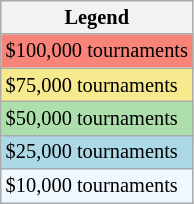<table class=wikitable style="font-size:85%">
<tr>
<th>Legend</th>
</tr>
<tr style="background:#f88379;">
<td>$100,000 tournaments</td>
</tr>
<tr style="background:#f7e98e;">
<td>$75,000 tournaments</td>
</tr>
<tr style="background:#addfad;">
<td>$50,000 tournaments</td>
</tr>
<tr style="background:lightblue;">
<td>$25,000 tournaments</td>
</tr>
<tr style="background:#f0f8ff;">
<td>$10,000 tournaments</td>
</tr>
</table>
